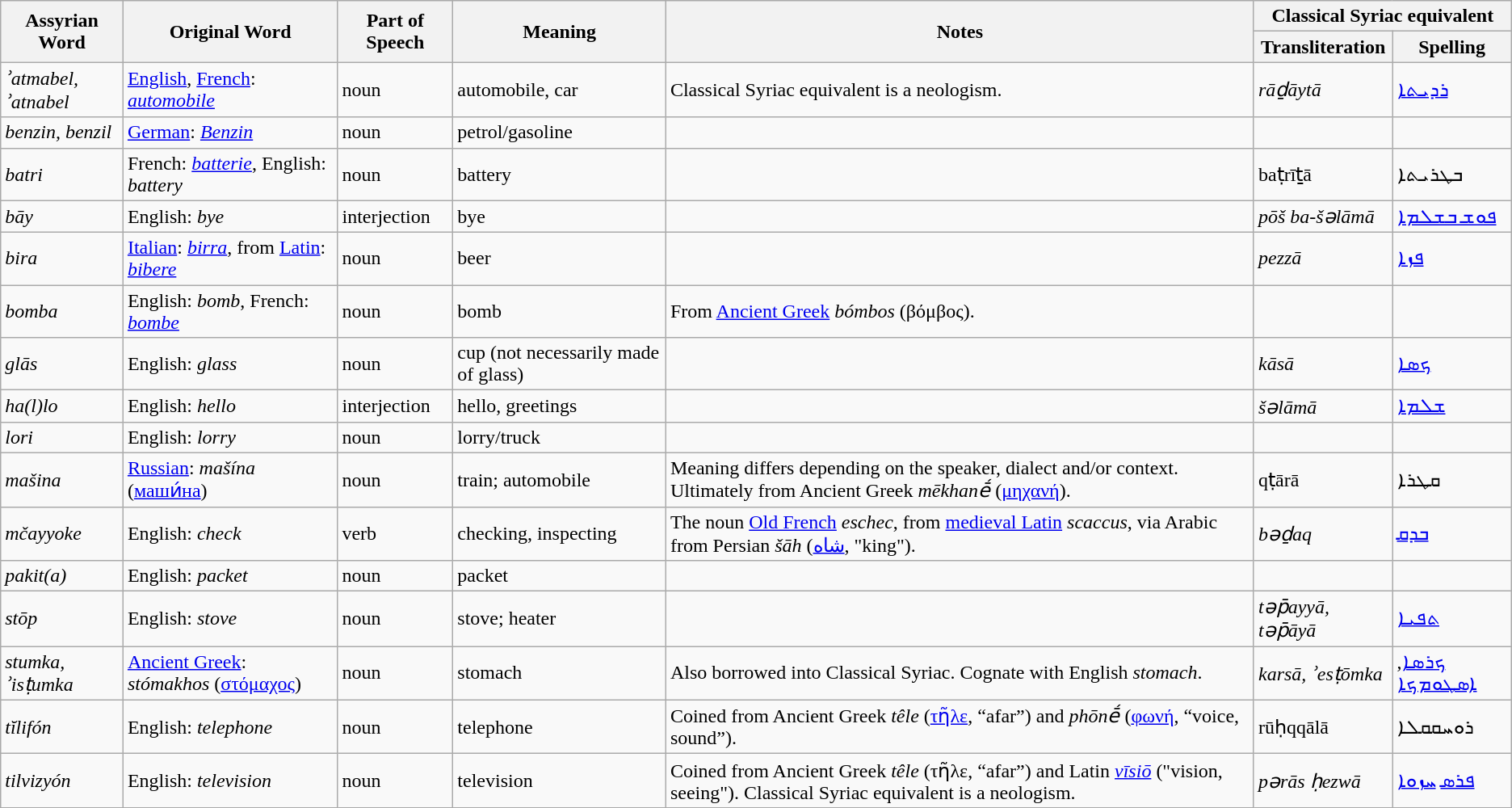<table class="wikitable">
<tr>
<th rowspan="2">Assyrian Word</th>
<th rowspan="2">Original Word</th>
<th rowspan="2">Part of Speech</th>
<th rowspan="2">Meaning</th>
<th rowspan="2">Notes</th>
<th colspan="2">Classical Syriac equivalent</th>
</tr>
<tr>
<th>Transliteration</th>
<th>Spelling</th>
</tr>
<tr>
<td><em>ʾatmabel,</em> <em>ʾatnabel</em></td>
<td><a href='#'>English</a>, <a href='#'>French</a>: <em><a href='#'>automobile</a></em></td>
<td>noun</td>
<td>automobile, car</td>
<td>Classical Syriac equivalent is a neologism.</td>
<td><em>rāḏāytā</em></td>
<td><a href='#'>ܪܕܝܬܐ</a></td>
</tr>
<tr>
<td><em>benzin, benzil</em></td>
<td><a href='#'>German</a>: <em><a href='#'>Benzin</a></em></td>
<td>noun</td>
<td>petrol/gasoline</td>
<td></td>
<td></td>
<td></td>
</tr>
<tr>
<td><em>batri</em></td>
<td>French: <em><a href='#'>batterie</a></em>, English: <em>battery</em></td>
<td>noun</td>
<td>battery</td>
<td></td>
<td>baṭrīṯā</td>
<td>ܒܛܪܝܬܐ</td>
</tr>
<tr>
<td><em>bāy</em></td>
<td>English: <em>bye</em></td>
<td>interjection</td>
<td>bye</td>
<td></td>
<td><em>pōš ba-šəlāmā</em></td>
<td><a href='#'>ܦܘܫ ܒܫܠܡܐ</a></td>
</tr>
<tr>
<td><em>bira</em></td>
<td><a href='#'>Italian</a>: <em><a href='#'>birra</a></em>, from <a href='#'>Latin</a>: <em><a href='#'>bibere</a></em></td>
<td>noun</td>
<td>beer</td>
<td></td>
<td><em>pezzā</em></td>
<td><a href='#'>ܦܙܐ</a></td>
</tr>
<tr>
<td><em>bomba</em></td>
<td>English: <em>bomb</em>, French: <em><a href='#'>bombe</a></em></td>
<td>noun</td>
<td>bomb</td>
<td>From <a href='#'>Ancient Greek</a> <em>bómbos</em> (βόμβος).</td>
<td></td>
<td></td>
</tr>
<tr>
<td><em>glās</em></td>
<td>English: <em>glass</em></td>
<td>noun</td>
<td>cup (not necessarily made of glass)</td>
<td></td>
<td><em>kāsā</em></td>
<td><a href='#'>ܟܣܐ</a></td>
</tr>
<tr>
<td><em>ha(l)lo</em></td>
<td>English: <em>hello</em></td>
<td>interjection</td>
<td>hello, greetings</td>
<td></td>
<td><em>šəlāmā</em></td>
<td><a href='#'>ܫܠܡܐ</a></td>
</tr>
<tr>
<td><em>lori</em></td>
<td>English: <em>lorry</em></td>
<td>noun</td>
<td>lorry/truck</td>
<td></td>
<td></td>
<td></td>
</tr>
<tr>
<td><em>mašina</em></td>
<td><a href='#'>Russian</a>: <em>mašína</em> (<a href='#'>маши́на</a>)</td>
<td>noun</td>
<td>train; automobile</td>
<td>Meaning differs depending on the speaker, dialect and/or context. Ultimately from Ancient Greek <em>mēkhanḗ</em> (<a href='#'>μηχανή</a>).</td>
<td>qṭārā</td>
<td>ܩܛܪܐ</td>
</tr>
<tr>
<td><em>mčayyoke</em></td>
<td>English: <em>check</em></td>
<td>verb</td>
<td>checking, inspecting</td>
<td>The noun <a href='#'>Old French</a> <em>eschec</em>, from <a href='#'>medieval Latin</a> <em>scaccus</em>, via Arabic from Persian <em>šāh</em> (<a href='#'>شاه</a>, "king").</td>
<td><em>bəḏaq</em></td>
<td><a href='#'>ܒܕܩ</a></td>
</tr>
<tr>
<td><em>pakit(a)</em></td>
<td>English: <em>packet</em></td>
<td>noun</td>
<td>packet</td>
<td></td>
<td></td>
<td></td>
</tr>
<tr>
<td><em>stōp</em></td>
<td>English: <em>stove</em></td>
<td>noun</td>
<td>stove; heater</td>
<td></td>
<td><em>təp̄ayyā, təp̄āyā</em></td>
<td><a href='#'>ܬܦܝܐ</a></td>
</tr>
<tr>
<td><em>stumka, ʾisṭumka</em></td>
<td><a href='#'>Ancient Greek</a>: <em>stómakhos</em> (<a href='#'>στόμαχος</a>)</td>
<td>noun</td>
<td>stomach</td>
<td>Also borrowed into Classical Syriac. Cognate with English <em>stomach</em>.</td>
<td><em>karsā, ʾesṭōmka</em></td>
<td><a href='#'>ܟܪܣܐ</a>, <a href='#'>ܐܣܛܘܡܟܐ</a></td>
</tr>
<tr>
<td><em>tĭlifón</em></td>
<td>English: <em>telephone</em></td>
<td>noun</td>
<td>telephone</td>
<td>Coined from Ancient Greek <em>têle</em> (<a href='#'>τῆλε</a>, “afar”) and <em>phōnḗ</em> (<a href='#'>φωνή</a>, “voice, sound”).</td>
<td>rūḥqqālā</td>
<td>ܪܘܚܩܩܠܐ</td>
</tr>
<tr>
<td><em>tilvizyón</em></td>
<td>English: <em>television</em></td>
<td>noun</td>
<td>television</td>
<td>Coined from Ancient Greek <em>têle</em> (τῆλε, “afar”) and Latin <em><a href='#'>vīsiō</a></em> ("vision, seeing"). Classical Syriac equivalent is a neologism.</td>
<td><em>pərās ḥezwā</em></td>
<td><a href='#'>ܦܪܣ</a> <a href='#'>ܚܙܘܐ</a></td>
</tr>
</table>
